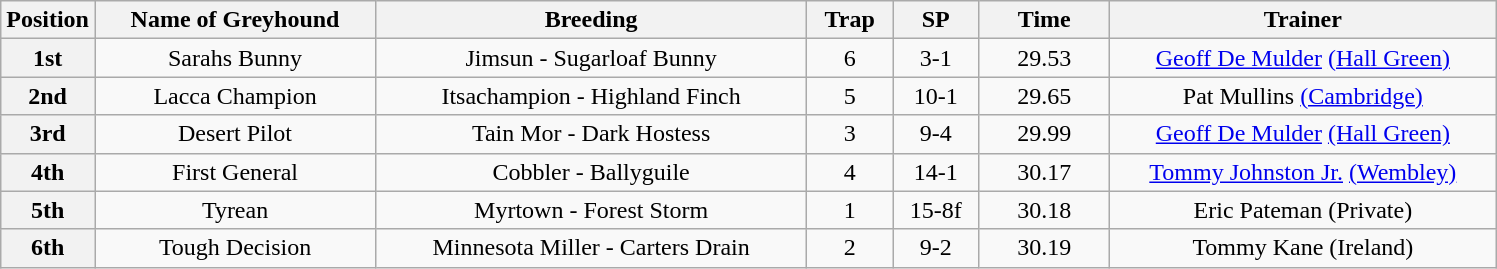<table class="wikitable" style="text-align: center">
<tr>
<th width=50>Position</th>
<th width=180>Name of Greyhound</th>
<th width=280>Breeding</th>
<th width=50>Trap</th>
<th width=50>SP</th>
<th width=80>Time</th>
<th width=250>Trainer</th>
</tr>
<tr>
<th>1st</th>
<td>Sarahs Bunny</td>
<td>Jimsun - Sugarloaf Bunny</td>
<td>6</td>
<td>3-1</td>
<td>29.53</td>
<td><a href='#'>Geoff De Mulder</a> <a href='#'>(Hall Green)</a></td>
</tr>
<tr>
<th>2nd</th>
<td>Lacca Champion</td>
<td>Itsachampion - Highland Finch</td>
<td>5</td>
<td>10-1</td>
<td>29.65</td>
<td>Pat Mullins <a href='#'>(Cambridge)</a></td>
</tr>
<tr>
<th>3rd</th>
<td>Desert Pilot</td>
<td>Tain Mor - Dark Hostess</td>
<td>3</td>
<td>9-4</td>
<td>29.99</td>
<td><a href='#'>Geoff De Mulder</a> <a href='#'>(Hall Green)</a></td>
</tr>
<tr>
<th>4th</th>
<td>First General</td>
<td>Cobbler - Ballyguile</td>
<td>4</td>
<td>14-1</td>
<td>30.17</td>
<td><a href='#'>Tommy Johnston Jr.</a> <a href='#'>(Wembley)</a></td>
</tr>
<tr>
<th>5th</th>
<td>Tyrean</td>
<td>Myrtown - Forest Storm</td>
<td>1</td>
<td>15-8f</td>
<td>30.18</td>
<td>Eric Pateman (Private)</td>
</tr>
<tr>
<th>6th</th>
<td>Tough Decision</td>
<td>Minnesota Miller - Carters Drain</td>
<td>2</td>
<td>9-2</td>
<td>30.19</td>
<td>Tommy Kane (Ireland)</td>
</tr>
</table>
